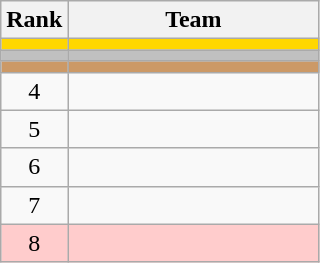<table class="wikitable">
<tr>
<th width=30px>Rank</th>
<th width=160px>Team</th>
</tr>
<tr style="background:gold;">
<td align=center></td>
<td></td>
</tr>
<tr style="background:silver;">
<td align=center></td>
<td></td>
</tr>
<tr style="background:#cc9966;">
<td align=center></td>
<td></td>
</tr>
<tr>
<td align=center>4</td>
<td></td>
</tr>
<tr>
<td align=center>5</td>
<td></td>
</tr>
<tr>
<td align=center>6</td>
<td></td>
</tr>
<tr>
<td align=center>7</td>
<td></td>
</tr>
<tr style="background:#ffcccc;">
<td align=center>8</td>
<td></td>
</tr>
</table>
